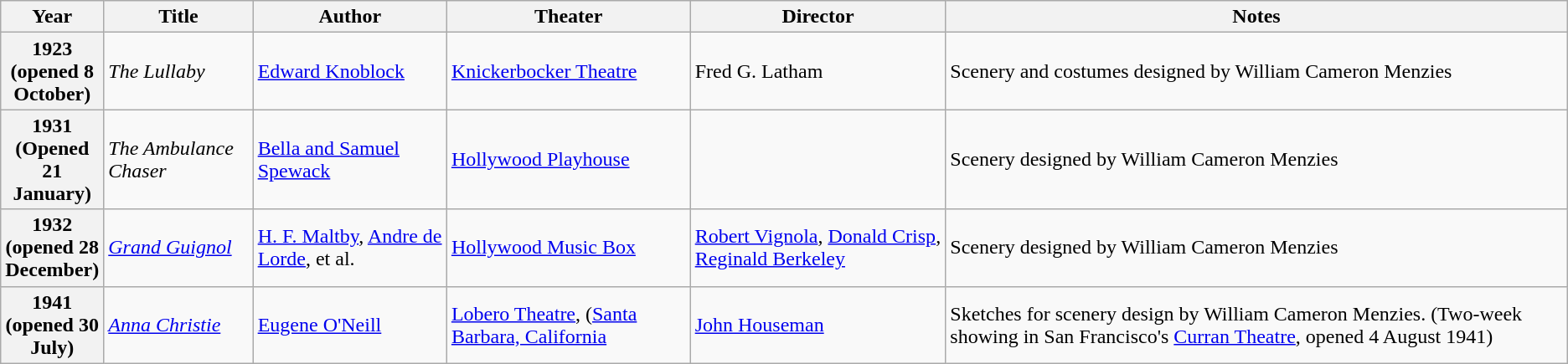<table class="wikitable sortable">
<tr>
<th style="width: 4em;">Year</th>
<th>Title</th>
<th>Author</th>
<th>Theater</th>
<th class="unsortable">Director</th>
<th class="unsortable">Notes</th>
</tr>
<tr>
<th>1923 (opened 8 October)</th>
<td><em>The Lullaby</em></td>
<td><a href='#'>Edward Knoblock</a></td>
<td><a href='#'>Knickerbocker Theatre</a></td>
<td>Fred G. Latham</td>
<td>Scenery and costumes designed by William Cameron Menzies</td>
</tr>
<tr>
<th>1931 (Opened 21 January)</th>
<td><em>The Ambulance Chaser</em></td>
<td><a href='#'>Bella and Samuel Spewack</a></td>
<td><a href='#'>Hollywood Playhouse</a></td>
<td></td>
<td>Scenery designed by William Cameron Menzies</td>
</tr>
<tr>
<th>1932 (opened 28 December)</th>
<td><em><a href='#'>Grand Guignol</a></em></td>
<td><a href='#'>H. F. Maltby</a>, <a href='#'>Andre de Lorde</a>, et al.</td>
<td><a href='#'>Hollywood Music Box</a></td>
<td><a href='#'>Robert Vignola</a>, <a href='#'>Donald Crisp</a>, <a href='#'>Reginald Berkeley</a></td>
<td>Scenery designed by William Cameron Menzies</td>
</tr>
<tr>
<th>1941 (opened 30 July)</th>
<td><em><a href='#'>Anna Christie</a></em></td>
<td><a href='#'>Eugene O'Neill</a></td>
<td><a href='#'>Lobero Theatre</a>, (<a href='#'>Santa Barbara, California</a></td>
<td><a href='#'>John Houseman</a></td>
<td>Sketches for scenery design by William Cameron Menzies. (Two-week showing in San Francisco's <a href='#'>Curran Theatre</a>, opened 4 August 1941)</td>
</tr>
</table>
